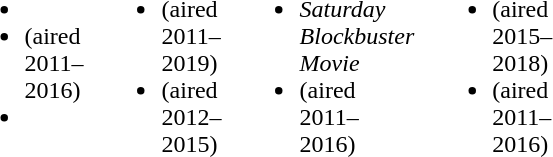<table width="80"|>
<tr>
<td valign="top"><br><ul><li><em></em></li><li><em></em> (aired 2011–2016)</li><li><em></em></li></ul></td>
<td width="80"> </td>
<td valign="top"><br><ul><li><em></em> (aired 2011–2019)</li><li><em></em> (aired 2012–2015)</li></ul></td>
<td width="80"> </td>
<td valign="top"><br><ul><li><em>Saturday Blockbuster Movie</em></li><li><em></em> (aired 2011–2016)</li></ul></td>
<td width="80"> </td>
<td valign="top"><br><ul><li><em></em> (aired 2015–2018)</li><li><em></em> (aired 2011–2016)</li></ul></td>
</tr>
</table>
